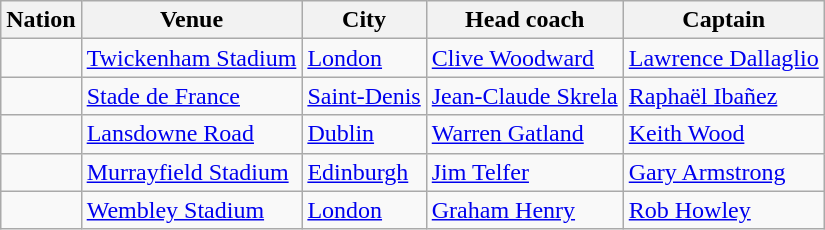<table class=wikitable>
<tr>
<th>Nation</th>
<th>Venue</th>
<th>City</th>
<th>Head coach</th>
<th>Captain</th>
</tr>
<tr>
<td></td>
<td><a href='#'>Twickenham Stadium</a></td>
<td><a href='#'>London</a></td>
<td><a href='#'>Clive Woodward</a></td>
<td><a href='#'>Lawrence Dallaglio</a></td>
</tr>
<tr>
<td></td>
<td><a href='#'>Stade de France</a></td>
<td><a href='#'>Saint-Denis</a></td>
<td><a href='#'>Jean-Claude Skrela</a></td>
<td><a href='#'>Raphaël Ibañez</a></td>
</tr>
<tr>
<td></td>
<td><a href='#'>Lansdowne Road</a></td>
<td><a href='#'>Dublin</a></td>
<td><a href='#'>Warren Gatland</a></td>
<td><a href='#'>Keith Wood</a></td>
</tr>
<tr>
<td></td>
<td><a href='#'>Murrayfield Stadium</a></td>
<td><a href='#'>Edinburgh</a></td>
<td><a href='#'>Jim Telfer</a></td>
<td><a href='#'>Gary Armstrong</a></td>
</tr>
<tr>
<td></td>
<td><a href='#'>Wembley Stadium</a></td>
<td><a href='#'>London</a></td>
<td><a href='#'>Graham Henry</a></td>
<td><a href='#'>Rob Howley</a></td>
</tr>
</table>
